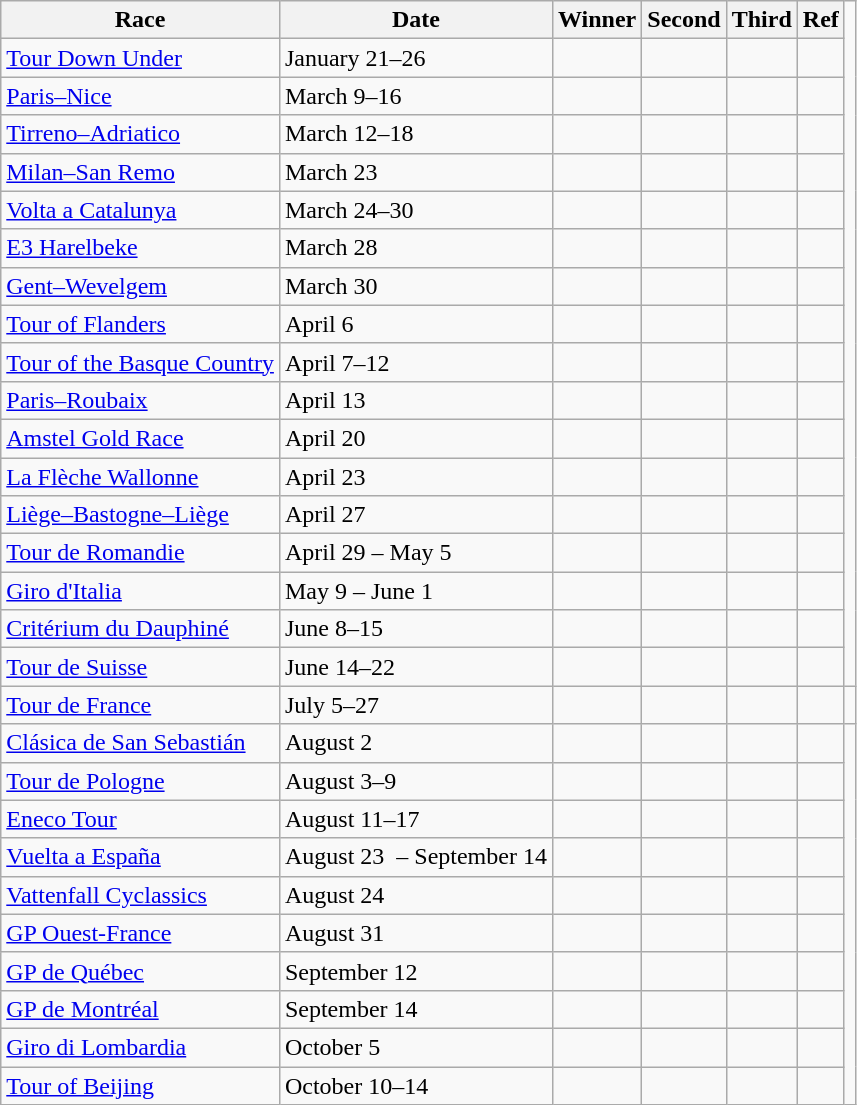<table class="wikitable">
<tr>
<th>Race</th>
<th>Date</th>
<th>Winner</th>
<th>Second</th>
<th>Third</th>
<th>Ref</th>
</tr>
<tr>
<td> <a href='#'>Tour Down Under</a></td>
<td>January 21–26</td>
<td></td>
<td></td>
<td></td>
<td align=center></td>
</tr>
<tr>
<td> <a href='#'>Paris–Nice</a></td>
<td>March 9–16</td>
<td></td>
<td></td>
<td></td>
<td align=center></td>
</tr>
<tr>
<td> <a href='#'>Tirreno–Adriatico</a></td>
<td>March 12–18</td>
<td></td>
<td></td>
<td></td>
<td align=center></td>
</tr>
<tr>
<td> <a href='#'>Milan–San Remo</a></td>
<td>March 23</td>
<td></td>
<td></td>
<td></td>
<td align=center></td>
</tr>
<tr>
<td> <a href='#'>Volta a Catalunya</a></td>
<td>March 24–30</td>
<td></td>
<td></td>
<td></td>
<td align=center></td>
</tr>
<tr>
<td> <a href='#'>E3 Harelbeke</a></td>
<td>March 28</td>
<td></td>
<td></td>
<td></td>
<td align=center></td>
</tr>
<tr>
<td> <a href='#'>Gent–Wevelgem</a></td>
<td>March 30</td>
<td></td>
<td></td>
<td></td>
<td align=center></td>
</tr>
<tr>
<td> <a href='#'>Tour of Flanders</a></td>
<td>April 6</td>
<td></td>
<td></td>
<td></td>
<td align=center></td>
</tr>
<tr>
<td> <a href='#'>Tour of the Basque Country</a></td>
<td>April 7–12</td>
<td></td>
<td></td>
<td></td>
<td align=center></td>
</tr>
<tr>
<td> <a href='#'>Paris–Roubaix</a></td>
<td>April 13</td>
<td></td>
<td></td>
<td></td>
<td align=center></td>
</tr>
<tr>
<td> <a href='#'>Amstel Gold Race</a></td>
<td>April 20</td>
<td></td>
<td></td>
<td></td>
<td align=center></td>
</tr>
<tr>
<td> <a href='#'>La Flèche Wallonne</a></td>
<td>April 23</td>
<td></td>
<td></td>
<td></td>
<td align=center></td>
</tr>
<tr>
<td> <a href='#'>Liège–Bastogne–Liège</a></td>
<td>April 27</td>
<td></td>
<td></td>
<td></td>
<td align=center></td>
</tr>
<tr>
<td> <a href='#'>Tour de Romandie</a></td>
<td>April 29 – May 5</td>
<td></td>
<td></td>
<td></td>
<td align=center></td>
</tr>
<tr>
<td> <a href='#'>Giro d'Italia</a></td>
<td>May 9 – June 1</td>
<td></td>
<td></td>
<td></td>
<td align=center></td>
</tr>
<tr>
<td> <a href='#'>Critérium du Dauphiné</a></td>
<td>June 8–15</td>
<td></td>
<td></td>
<td></td>
<td align=center></td>
</tr>
<tr>
<td> <a href='#'>Tour de Suisse</a></td>
<td>June 14–22</td>
<td></td>
<td></td>
<td></td>
<td align=center></td>
</tr>
<tr>
<td> <a href='#'>Tour de France</a></td>
<td>July 5–27</td>
<td></td>
<td></td>
<td></td>
<td align=center></td>
<td></td>
</tr>
<tr>
<td> <a href='#'>Clásica de San Sebastián</a></td>
<td>August 2</td>
<td></td>
<td></td>
<td></td>
<td align=center></td>
</tr>
<tr>
<td> <a href='#'>Tour de Pologne</a></td>
<td>August 3–9</td>
<td></td>
<td></td>
<td></td>
<td align=center></td>
</tr>
<tr>
<td> <a href='#'>Eneco Tour</a></td>
<td>August 11–17</td>
<td></td>
<td></td>
<td></td>
<td align=center></td>
</tr>
<tr>
<td> <a href='#'>Vuelta a España</a></td>
<td>August 23  – September 14</td>
<td></td>
<td></td>
<td></td>
<td align=center></td>
</tr>
<tr>
<td> <a href='#'>Vattenfall Cyclassics</a></td>
<td>August 24</td>
<td></td>
<td></td>
<td></td>
<td align=center></td>
</tr>
<tr>
<td> <a href='#'>GP Ouest-France</a></td>
<td>August 31</td>
<td></td>
<td></td>
<td></td>
<td align=center></td>
</tr>
<tr>
<td> <a href='#'>GP de Québec</a></td>
<td>September 12</td>
<td></td>
<td></td>
<td></td>
<td align=center></td>
</tr>
<tr>
<td> <a href='#'>GP de Montréal</a></td>
<td>September 14</td>
<td></td>
<td></td>
<td></td>
<td align=center></td>
</tr>
<tr>
<td> <a href='#'>Giro di Lombardia</a></td>
<td>October 5</td>
<td></td>
<td></td>
<td></td>
<td align=center></td>
</tr>
<tr>
<td> <a href='#'>Tour of Beijing</a></td>
<td>October 10–14</td>
<td></td>
<td></td>
<td></td>
<td align=center></td>
</tr>
</table>
